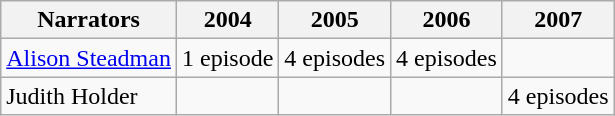<table class="wikitable">
<tr>
<th>Narrators</th>
<th>2004</th>
<th>2005</th>
<th>2006</th>
<th>2007</th>
</tr>
<tr>
<td><a href='#'>Alison Steadman</a></td>
<td>1 episode</td>
<td>4 episodes</td>
<td>4 episodes</td>
<td></td>
</tr>
<tr>
<td>Judith Holder</td>
<td></td>
<td></td>
<td></td>
<td>4 episodes</td>
</tr>
</table>
